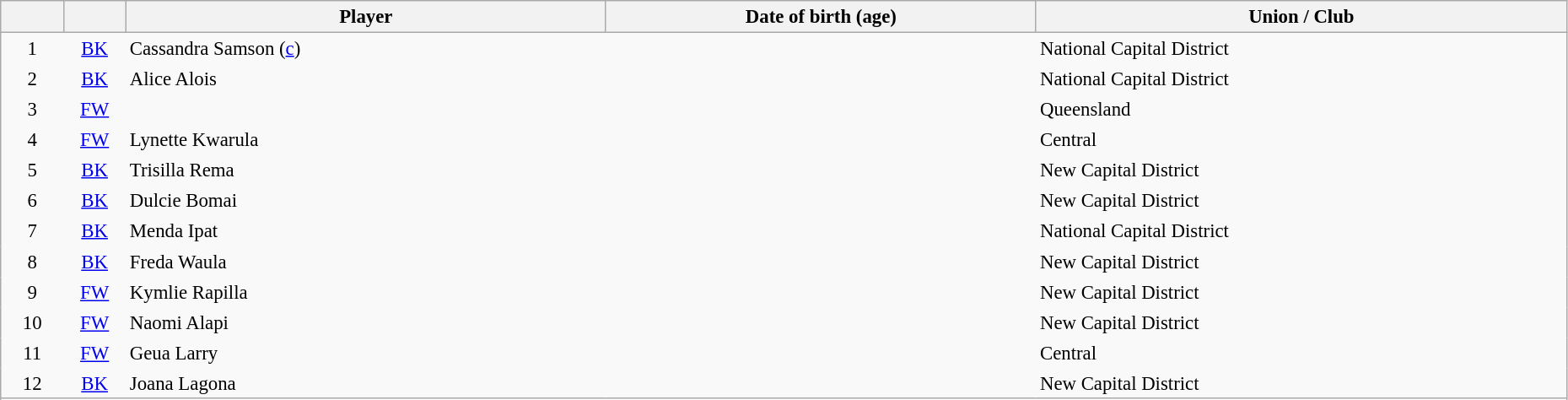<table class="sortable wikitable plainrowheaders" style="font-size:95%; width: 98%">
<tr>
<th scope="col" style="width:4%"></th>
<th scope="col" style="width:4%"></th>
<th scope="col">Player</th>
<th scope="col">Date of birth (age)</th>
<th scope="col">Union / Club</th>
</tr>
<tr>
<td style="text-align:center; border:0">1</td>
<td style="text-align:center; border:0"><a href='#'>BK</a></td>
<td style="text-align:left; border:0">Cassandra Samson (<a href='#'>c</a>)</td>
<td style="text-align:left; border:0"></td>
<td style="text-align:left; border:0"> National Capital District</td>
</tr>
<tr>
<td style="text-align:center; border:0">2</td>
<td style="text-align:center; border:0"><a href='#'>BK</a></td>
<td style="text-align:left; border:0">Alice Alois</td>
<td style="text-align:left; border:0"></td>
<td style="text-align:left; border:0"> National Capital District</td>
</tr>
<tr>
<td style="text-align:center; border:0">3</td>
<td style="text-align:center; border:0"><a href='#'>FW</a></td>
<td style="text-align:left; border:0"></td>
<td style="text-align:left; border:0"></td>
<td style="text-align:left; border:0"> Queensland</td>
</tr>
<tr>
<td style="text-align:center; border:0">4</td>
<td style="text-align:center; border:0"><a href='#'>FW</a></td>
<td style="text-align:left; border:0">Lynette Kwarula</td>
<td style="text-align:left; border:0"></td>
<td style="text-align:left; border:0"> Central</td>
</tr>
<tr>
<td style="text-align:center; border:0">5</td>
<td style="text-align:center; border:0"><a href='#'>BK</a></td>
<td style="text-align:left; border:0">Trisilla Rema</td>
<td style="text-align:left; border:0"></td>
<td style="text-align:left; border:0"> New Capital District</td>
</tr>
<tr>
<td style="text-align:center; border:0">6</td>
<td style="text-align:center; border:0"><a href='#'>BK</a></td>
<td style="text-align:left; border:0">Dulcie Bomai</td>
<td style="text-align:left; border:0"></td>
<td style="text-align:left; border:0"> New Capital District</td>
</tr>
<tr>
<td style="text-align:center; border:0">7</td>
<td style="text-align:center; border:0"><a href='#'>BK</a></td>
<td style="text-align:left; border:0">Menda Ipat</td>
<td style="text-align:left; border:0"></td>
<td style="text-align:left; border:0"> National Capital District</td>
</tr>
<tr>
<td style="text-align:center; border:0">8</td>
<td style="text-align:center; border:0"><a href='#'>BK</a></td>
<td style="text-align:left; border:0">Freda Waula</td>
<td style="text-align:left; border:0"></td>
<td style="text-align:left; border:0"> New Capital District</td>
</tr>
<tr>
<td style="text-align:center; border:0">9</td>
<td style="text-align:center; border:0"><a href='#'>FW</a></td>
<td style="text-align:left; border:0">Kymlie Rapilla</td>
<td style="text-align:left; border:0"></td>
<td style="text-align:left; border:0"> New Capital District</td>
</tr>
<tr>
<td style="text-align:center; border:0">10</td>
<td style="text-align:center; border:0"><a href='#'>FW</a></td>
<td style="text-align:left; border:0">Naomi Alapi</td>
<td style="text-align:left; border:0"></td>
<td style="text-align:left; border:0"> New Capital District</td>
</tr>
<tr>
<td style="text-align:center; border:0">11</td>
<td style="text-align:center; border:0"><a href='#'>FW</a></td>
<td style="text-align:left; border:0">Geua Larry</td>
<td style="text-align:left; border:0"></td>
<td style="text-align:left; border:0"> Central</td>
</tr>
<tr>
<td style="text-align:center; border:0">12</td>
<td style="text-align:center; border:0"><a href='#'>BK</a></td>
<td style="text-align:left; border:0">Joana Lagona</td>
<td style="text-align:left; border:0"></td>
<td style="text-align:left; border:0"> New Capital District</td>
</tr>
<tr>
</tr>
</table>
